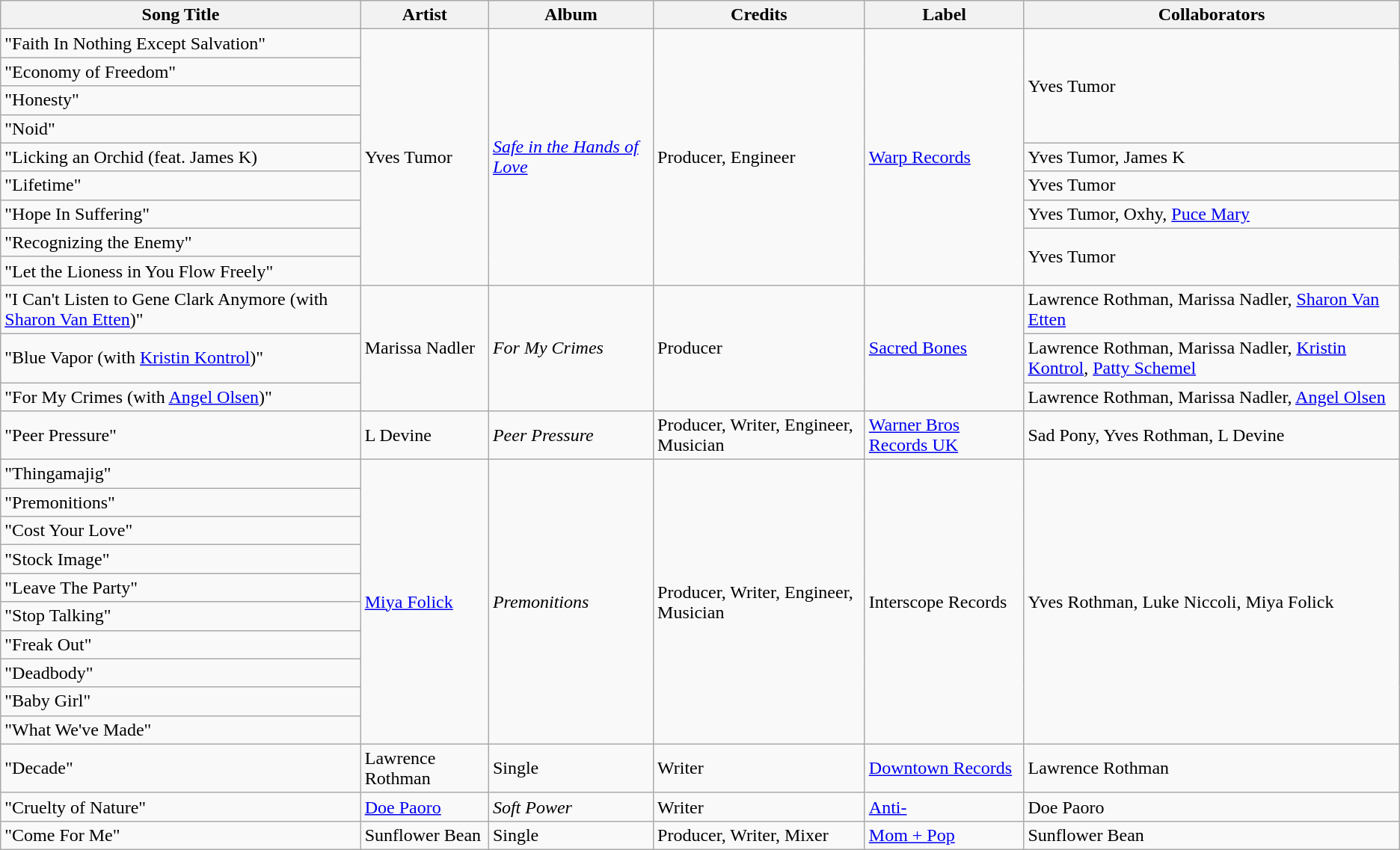<table class="wikitable">
<tr>
<th>Song Title</th>
<th>Artist</th>
<th>Album</th>
<th>Credits</th>
<th>Label</th>
<th>Collaborators</th>
</tr>
<tr>
<td>"Faith In Nothing Except Salvation"</td>
<td rowspan="9">Yves Tumor</td>
<td rowspan="9"><em><a href='#'>Safe in the Hands of Love</a></em></td>
<td rowspan="9">Producer, Engineer</td>
<td rowspan="9"><a href='#'>Warp Records</a></td>
<td rowspan="4">Yves Tumor</td>
</tr>
<tr>
<td>"Economy of Freedom"</td>
</tr>
<tr>
<td>"Honesty"</td>
</tr>
<tr>
<td>"Noid"</td>
</tr>
<tr>
<td>"Licking an Orchid (feat. James K)</td>
<td>Yves Tumor, James K</td>
</tr>
<tr>
<td>"Lifetime"</td>
<td>Yves Tumor</td>
</tr>
<tr>
<td>"Hope In Suffering"</td>
<td>Yves Tumor, Oxhy, <a href='#'>Puce Mary</a></td>
</tr>
<tr>
<td>"Recognizing the Enemy"</td>
<td rowspan="2">Yves Tumor</td>
</tr>
<tr>
<td>"Let the Lioness in You Flow Freely"</td>
</tr>
<tr>
<td>"I Can't Listen to Gene Clark Anymore (with <a href='#'>Sharon Van Etten</a>)"</td>
<td rowspan="3">Marissa Nadler</td>
<td rowspan="3"><em>For My Crimes</em></td>
<td rowspan="3">Producer</td>
<td rowspan="3"><a href='#'>Sacred Bones</a></td>
<td>Lawrence Rothman, Marissa Nadler, <a href='#'>Sharon Van Etten</a></td>
</tr>
<tr>
<td>"Blue Vapor (with <a href='#'>Kristin Kontrol</a>)"</td>
<td>Lawrence Rothman, Marissa Nadler, <a href='#'>Kristin Kontrol</a>, <a href='#'>Patty Schemel</a></td>
</tr>
<tr>
<td>"For My Crimes (with <a href='#'>Angel Olsen</a>)"</td>
<td>Lawrence Rothman, Marissa Nadler, <a href='#'>Angel Olsen</a></td>
</tr>
<tr>
<td>"Peer Pressure"</td>
<td>L Devine</td>
<td><em>Peer Pressure</em></td>
<td>Producer, Writer, Engineer, Musician</td>
<td><a href='#'>Warner Bros Records UK</a></td>
<td>Sad Pony, Yves Rothman, L Devine</td>
</tr>
<tr>
<td>"Thingamajig"</td>
<td rowspan="10"><a href='#'>Miya Folick</a></td>
<td rowspan="10"><em>Premonitions</em></td>
<td rowspan="10">Producer, Writer, Engineer, Musician</td>
<td rowspan="10">Interscope Records</td>
<td rowspan="10">Yves Rothman, Luke Niccoli, Miya Folick</td>
</tr>
<tr>
<td>"Premonitions"</td>
</tr>
<tr>
<td>"Cost Your Love"</td>
</tr>
<tr>
<td>"Stock Image"</td>
</tr>
<tr>
<td>"Leave The Party"</td>
</tr>
<tr>
<td>"Stop Talking"</td>
</tr>
<tr>
<td>"Freak Out"</td>
</tr>
<tr>
<td>"Deadbody"</td>
</tr>
<tr>
<td>"Baby Girl"</td>
</tr>
<tr>
<td>"What We've Made"</td>
</tr>
<tr>
<td>"Decade"</td>
<td>Lawrence Rothman</td>
<td>Single</td>
<td>Writer</td>
<td><a href='#'>Downtown Records</a></td>
<td>Lawrence Rothman</td>
</tr>
<tr>
<td>"Cruelty of Nature"</td>
<td><a href='#'>Doe Paoro</a></td>
<td><em>Soft Power</em></td>
<td>Writer</td>
<td><a href='#'>Anti-</a></td>
<td>Doe Paoro</td>
</tr>
<tr>
<td>"Come For Me"</td>
<td>Sunflower Bean</td>
<td>Single</td>
<td>Producer, Writer, Mixer</td>
<td><a href='#'>Mom + Pop</a></td>
<td>Sunflower Bean</td>
</tr>
</table>
